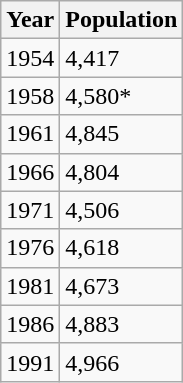<table class="wikitable">
<tr>
<th>Year</th>
<th>Population</th>
</tr>
<tr>
<td>1954</td>
<td>4,417</td>
</tr>
<tr>
<td>1958</td>
<td>4,580*</td>
</tr>
<tr>
<td>1961</td>
<td>4,845</td>
</tr>
<tr>
<td>1966</td>
<td>4,804</td>
</tr>
<tr>
<td>1971</td>
<td>4,506</td>
</tr>
<tr>
<td>1976</td>
<td>4,618</td>
</tr>
<tr>
<td>1981</td>
<td>4,673</td>
</tr>
<tr>
<td>1986</td>
<td>4,883</td>
</tr>
<tr>
<td>1991</td>
<td>4,966</td>
</tr>
</table>
